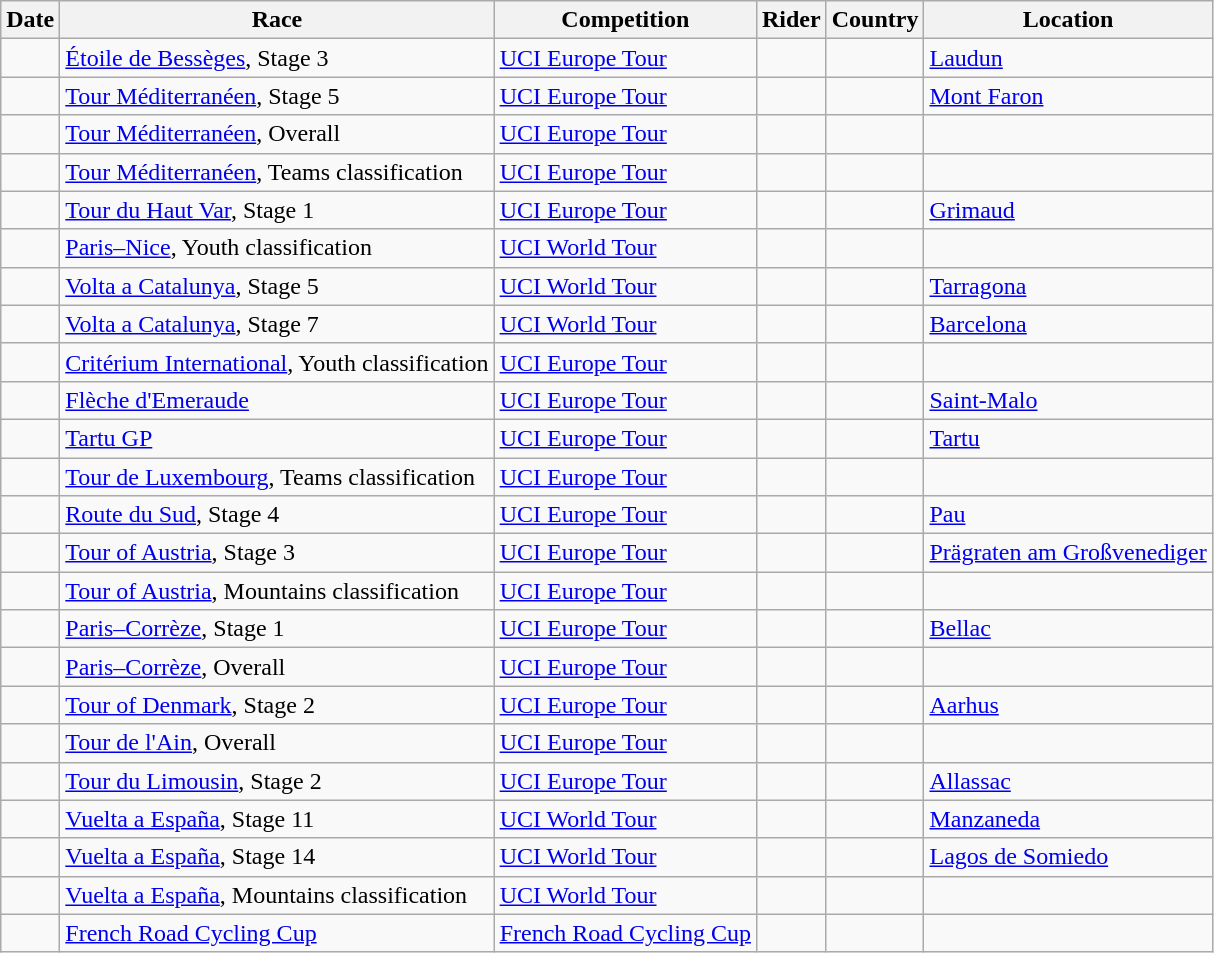<table class="wikitable sortable">
<tr>
<th>Date</th>
<th>Race</th>
<th>Competition</th>
<th>Rider</th>
<th>Country</th>
<th>Location</th>
</tr>
<tr>
<td></td>
<td><a href='#'>Étoile de Bessèges</a>, Stage 3</td>
<td><a href='#'>UCI Europe Tour</a></td>
<td></td>
<td></td>
<td><a href='#'>Laudun</a></td>
</tr>
<tr>
<td></td>
<td><a href='#'>Tour Méditerranéen</a>, Stage 5</td>
<td><a href='#'>UCI Europe Tour</a></td>
<td></td>
<td></td>
<td><a href='#'>Mont Faron</a></td>
</tr>
<tr>
<td></td>
<td><a href='#'>Tour Méditerranéen</a>, Overall</td>
<td><a href='#'>UCI Europe Tour</a></td>
<td></td>
<td></td>
<td></td>
</tr>
<tr>
<td></td>
<td><a href='#'>Tour Méditerranéen</a>, Teams classification</td>
<td><a href='#'>UCI Europe Tour</a></td>
<td align="center"></td>
<td></td>
<td></td>
</tr>
<tr>
<td></td>
<td><a href='#'>Tour du Haut Var</a>, Stage 1</td>
<td><a href='#'>UCI Europe Tour</a></td>
<td></td>
<td></td>
<td><a href='#'>Grimaud</a></td>
</tr>
<tr>
<td></td>
<td><a href='#'>Paris–Nice</a>, Youth classification</td>
<td><a href='#'>UCI World Tour</a></td>
<td></td>
<td></td>
<td></td>
</tr>
<tr>
<td></td>
<td><a href='#'>Volta a Catalunya</a>, Stage 5</td>
<td><a href='#'>UCI World Tour</a></td>
<td></td>
<td></td>
<td><a href='#'>Tarragona</a></td>
</tr>
<tr>
<td></td>
<td><a href='#'>Volta a Catalunya</a>, Stage 7</td>
<td><a href='#'>UCI World Tour</a></td>
<td></td>
<td></td>
<td><a href='#'>Barcelona</a></td>
</tr>
<tr>
<td></td>
<td><a href='#'>Critérium International</a>, Youth classification</td>
<td><a href='#'>UCI Europe Tour</a></td>
<td></td>
<td></td>
<td></td>
</tr>
<tr>
<td></td>
<td><a href='#'>Flèche d'Emeraude</a></td>
<td><a href='#'>UCI Europe Tour</a></td>
<td></td>
<td></td>
<td><a href='#'>Saint-Malo</a></td>
</tr>
<tr>
<td></td>
<td><a href='#'>Tartu GP</a></td>
<td><a href='#'>UCI Europe Tour</a></td>
<td></td>
<td></td>
<td><a href='#'>Tartu</a></td>
</tr>
<tr>
<td></td>
<td><a href='#'>Tour de Luxembourg</a>, Teams classification</td>
<td><a href='#'>UCI Europe Tour</a></td>
<td align="center"></td>
<td></td>
<td></td>
</tr>
<tr>
<td></td>
<td><a href='#'>Route du Sud</a>, Stage 4</td>
<td><a href='#'>UCI Europe Tour</a></td>
<td></td>
<td></td>
<td><a href='#'>Pau</a></td>
</tr>
<tr>
<td></td>
<td><a href='#'>Tour of Austria</a>, Stage 3</td>
<td><a href='#'>UCI Europe Tour</a></td>
<td></td>
<td></td>
<td><a href='#'>Prägraten am Großvenediger</a></td>
</tr>
<tr>
<td></td>
<td><a href='#'>Tour of Austria</a>, Mountains classification</td>
<td><a href='#'>UCI Europe Tour</a></td>
<td></td>
<td></td>
<td></td>
</tr>
<tr>
<td></td>
<td><a href='#'>Paris–Corrèze</a>, Stage 1</td>
<td><a href='#'>UCI Europe Tour</a></td>
<td></td>
<td></td>
<td><a href='#'>Bellac</a></td>
</tr>
<tr>
<td></td>
<td><a href='#'>Paris–Corrèze</a>, Overall</td>
<td><a href='#'>UCI Europe Tour</a></td>
<td></td>
<td></td>
<td></td>
</tr>
<tr>
<td></td>
<td><a href='#'>Tour of Denmark</a>, Stage 2</td>
<td><a href='#'>UCI Europe Tour</a></td>
<td></td>
<td></td>
<td><a href='#'>Aarhus</a></td>
</tr>
<tr>
<td></td>
<td><a href='#'>Tour de l'Ain</a>, Overall</td>
<td><a href='#'>UCI Europe Tour</a></td>
<td></td>
<td></td>
<td></td>
</tr>
<tr>
<td></td>
<td><a href='#'>Tour du Limousin</a>, Stage 2</td>
<td><a href='#'>UCI Europe Tour</a></td>
<td></td>
<td></td>
<td><a href='#'>Allassac</a></td>
</tr>
<tr>
<td></td>
<td><a href='#'>Vuelta a España</a>, Stage 11</td>
<td><a href='#'>UCI World Tour</a></td>
<td></td>
<td></td>
<td><a href='#'>Manzaneda</a></td>
</tr>
<tr>
<td></td>
<td><a href='#'>Vuelta a España</a>, Stage 14</td>
<td><a href='#'>UCI World Tour</a></td>
<td></td>
<td></td>
<td><a href='#'>Lagos de Somiedo</a></td>
</tr>
<tr>
<td></td>
<td><a href='#'>Vuelta a España</a>, Mountains classification</td>
<td><a href='#'>UCI World Tour</a></td>
<td></td>
<td></td>
<td></td>
</tr>
<tr>
<td></td>
<td><a href='#'>French Road Cycling Cup</a></td>
<td><a href='#'>French Road Cycling Cup</a></td>
<td></td>
<td></td>
<td></td>
</tr>
</table>
